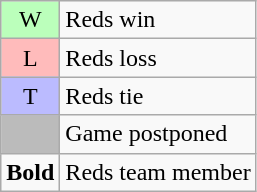<table class="wikitable">
<tr>
<td bgcolor=#bbffbb align=center>W</td>
<td>Reds win</td>
</tr>
<tr>
<td bgcolor=#ffbbbb align=center>L</td>
<td>Reds loss</td>
</tr>
<tr>
<td bgcolor=#bbbbff align=center>T</td>
<td>Reds tie</td>
</tr>
<tr>
<td bgcolor=#bbbbbb> </td>
<td>Game postponed</td>
</tr>
<tr>
<td align=center><strong>Bold</strong></td>
<td>Reds team member</td>
</tr>
</table>
